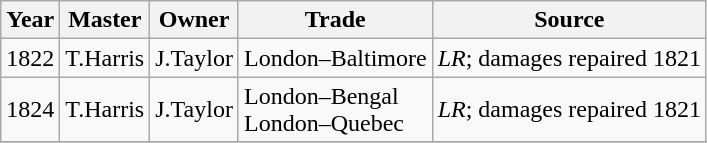<table class="sortable wikitable">
<tr>
<th>Year</th>
<th>Master</th>
<th>Owner</th>
<th>Trade</th>
<th>Source</th>
</tr>
<tr>
<td>1822</td>
<td>T.Harris</td>
<td>J.Taylor</td>
<td>London–Baltimore</td>
<td><em>LR</em>; damages repaired 1821</td>
</tr>
<tr>
<td>1824</td>
<td>T.Harris</td>
<td>J.Taylor</td>
<td>London–Bengal<br>London–Quebec</td>
<td><em>LR</em>; damages repaired 1821</td>
</tr>
<tr>
</tr>
</table>
